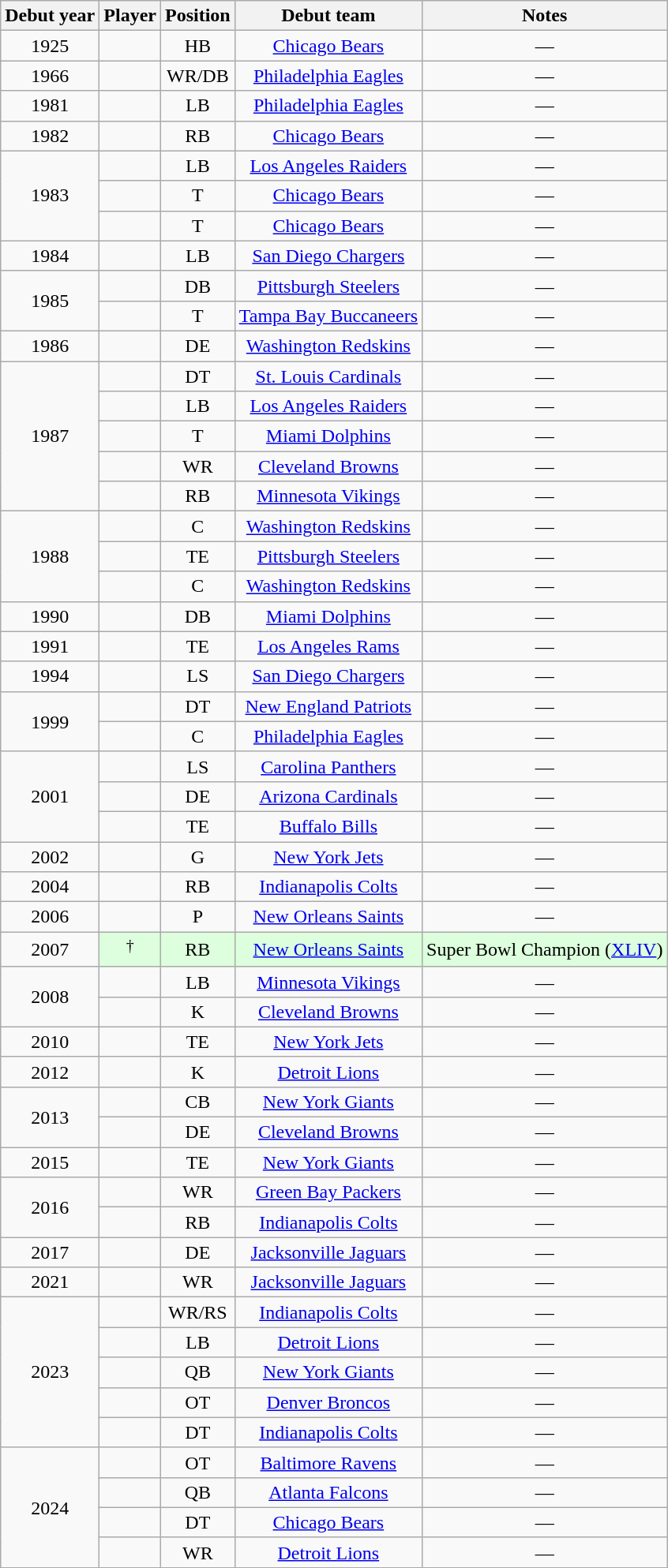<table class="wikitable sortable" style="text-align: center;">
<tr>
<th>Debut year</th>
<th>Player</th>
<th>Position</th>
<th>Debut team</th>
<th>Notes</th>
</tr>
<tr>
<td align="center">1925</td>
<td align="center"></td>
<td align="center">HB</td>
<td align="center"><a href='#'>Chicago Bears</a></td>
<td align="center">—</td>
</tr>
<tr>
<td align="center">1966</td>
<td align="center"></td>
<td align="center">WR/DB</td>
<td align="center"><a href='#'>Philadelphia Eagles</a></td>
<td align="center">—</td>
</tr>
<tr>
<td align="center">1981</td>
<td align="center"></td>
<td align="center">LB</td>
<td align="center"><a href='#'>Philadelphia Eagles</a></td>
<td align="center">—</td>
</tr>
<tr>
<td align="center">1982</td>
<td align="center"></td>
<td align="center">RB</td>
<td align="center"><a href='#'>Chicago Bears</a></td>
<td align="center">—</td>
</tr>
<tr>
<td rowspan="3">1983</td>
<td align="center"></td>
<td align="center">LB</td>
<td align="center"><a href='#'>Los Angeles Raiders</a></td>
<td align="center">—</td>
</tr>
<tr>
<td align="center"></td>
<td align="center">T</td>
<td align="center"><a href='#'>Chicago Bears</a></td>
<td align="center">—</td>
</tr>
<tr>
<td align="center"></td>
<td align="center">T</td>
<td align="center"><a href='#'>Chicago Bears</a></td>
<td align="center">—</td>
</tr>
<tr>
<td align="center">1984</td>
<td align="center"></td>
<td align="center">LB</td>
<td align="center"><a href='#'>San Diego Chargers</a></td>
<td align="center">—</td>
</tr>
<tr>
<td rowspan="2">1985</td>
<td align="center"></td>
<td align="center">DB</td>
<td align="center"><a href='#'>Pittsburgh Steelers</a></td>
<td align="center">—</td>
</tr>
<tr>
<td align="center"></td>
<td align="center">T</td>
<td align="center"><a href='#'>Tampa Bay Buccaneers</a></td>
<td align="center">—</td>
</tr>
<tr>
<td align="center">1986</td>
<td align="center"></td>
<td align="center">DE</td>
<td align="center"><a href='#'>Washington Redskins</a></td>
<td align="center">—</td>
</tr>
<tr>
<td rowspan="5">1987</td>
<td align="center"></td>
<td align="center">DT</td>
<td align="center"><a href='#'>St. Louis Cardinals</a></td>
<td align="center">—</td>
</tr>
<tr>
<td align="center"></td>
<td align="center">LB</td>
<td align="center"><a href='#'>Los Angeles Raiders</a></td>
<td align="center">—</td>
</tr>
<tr>
<td align="center"></td>
<td align="center">T</td>
<td align="center"><a href='#'>Miami Dolphins</a></td>
<td align="center">—</td>
</tr>
<tr>
<td align="center"></td>
<td align="center">WR</td>
<td align="center"><a href='#'>Cleveland Browns</a></td>
<td align="center">—</td>
</tr>
<tr>
<td align="center"></td>
<td align="center">RB</td>
<td align="center"><a href='#'>Minnesota Vikings</a></td>
<td align="center">—</td>
</tr>
<tr>
<td rowspan="3">1988</td>
<td align="center"></td>
<td align="center">C</td>
<td align="center"><a href='#'>Washington Redskins</a></td>
<td align="center">—</td>
</tr>
<tr>
<td align="center"></td>
<td align="center">TE</td>
<td align="center"><a href='#'>Pittsburgh Steelers</a></td>
<td align="center">—</td>
</tr>
<tr>
<td align="center"></td>
<td align="center">C</td>
<td align="center"><a href='#'>Washington Redskins</a></td>
<td align="center">—</td>
</tr>
<tr>
<td align="center">1990</td>
<td align="center"></td>
<td align="center">DB</td>
<td align="center"><a href='#'>Miami Dolphins</a></td>
<td align="center">—</td>
</tr>
<tr>
<td align="center">1991</td>
<td align="center"></td>
<td align="center">TE</td>
<td align="center"><a href='#'>Los Angeles Rams</a></td>
<td align="center">—</td>
</tr>
<tr>
<td align="center">1994</td>
<td align="center"></td>
<td align="center">LS</td>
<td align="center"><a href='#'>San Diego Chargers</a></td>
<td align="center">—</td>
</tr>
<tr>
<td rowspan="2">1999</td>
<td align="center"></td>
<td align="center">DT</td>
<td align="center"><a href='#'>New England Patriots</a></td>
<td align="center">—</td>
</tr>
<tr>
<td align="center"></td>
<td align="center">C</td>
<td align="center"><a href='#'>Philadelphia Eagles</a></td>
<td align="center">—</td>
</tr>
<tr>
<td rowspan="3">2001</td>
<td align="center"></td>
<td align="center">LS</td>
<td align="center"><a href='#'>Carolina Panthers</a></td>
<td align="center">—</td>
</tr>
<tr>
<td align="center"></td>
<td align="center">DE</td>
<td align="center"><a href='#'>Arizona Cardinals</a></td>
<td align="center">—</td>
</tr>
<tr>
<td align="center"></td>
<td align="center">TE</td>
<td align="center"><a href='#'>Buffalo Bills</a></td>
<td align="center">—</td>
</tr>
<tr>
<td align="center">2002</td>
<td align="center"></td>
<td align="center">G</td>
<td align="center"><a href='#'>New York Jets</a></td>
<td align="center">—</td>
</tr>
<tr>
<td align="center">2004</td>
<td align="center"></td>
<td align="center">RB</td>
<td align="center"><a href='#'>Indianapolis Colts</a></td>
<td align="center">—</td>
</tr>
<tr>
<td align="center">2006</td>
<td align="center"></td>
<td align="center">P</td>
<td align="center"><a href='#'>New Orleans Saints</a></td>
<td align="center">—</td>
</tr>
<tr>
<td align="center">2007</td>
<td bgcolor="#DDFFDD"> <sup>†</sup></td>
<td bgcolor="#DDFFDD">RB</td>
<td bgcolor="#DDFFDD"><a href='#'>New Orleans Saints</a></td>
<td bgcolor="#DDFFDD">Super Bowl Champion (<a href='#'>XLIV</a>)</td>
</tr>
<tr>
<td rowspan="2">2008</td>
<td align="center"></td>
<td align="center">LB</td>
<td align="center"><a href='#'>Minnesota Vikings</a></td>
<td align="center">—</td>
</tr>
<tr>
<td align="center"></td>
<td align="center">K</td>
<td align="center"><a href='#'>Cleveland Browns</a></td>
<td align="center">—</td>
</tr>
<tr>
<td align="center">2010</td>
<td align="center"></td>
<td align="center">TE</td>
<td align="center"><a href='#'>New York Jets</a></td>
<td align="center">—</td>
</tr>
<tr>
<td align="center">2012</td>
<td align="center"></td>
<td align="center">K</td>
<td align="center"><a href='#'>Detroit Lions</a></td>
<td align="center">—</td>
</tr>
<tr>
<td rowspan="2">2013</td>
<td align="center"></td>
<td align="center">CB</td>
<td align="center"><a href='#'>New York Giants</a></td>
<td align="center">—</td>
</tr>
<tr>
<td align="center"></td>
<td align="center">DE</td>
<td align="center"><a href='#'>Cleveland Browns</a></td>
<td align="center">—</td>
</tr>
<tr>
<td align="center">2015</td>
<td align="center"></td>
<td align="center">TE</td>
<td align="center"><a href='#'>New York Giants</a></td>
<td align="center">—</td>
</tr>
<tr>
<td rowspan="2">2016</td>
<td align="center"></td>
<td align="center">WR</td>
<td align="center"><a href='#'>Green Bay Packers</a></td>
<td align="center">—</td>
</tr>
<tr>
<td align="center"></td>
<td align="center">RB</td>
<td align="center"><a href='#'>Indianapolis Colts</a></td>
<td align="center">—</td>
</tr>
<tr>
<td align="center">2017</td>
<td align="center"></td>
<td align="center">DE</td>
<td align="center"><a href='#'>Jacksonville Jaguars</a></td>
<td align="center">—</td>
</tr>
<tr>
<td align="center">2021</td>
<td align="center"></td>
<td align="center">WR</td>
<td align="center"><a href='#'>Jacksonville Jaguars</a></td>
<td align="center">—</td>
</tr>
<tr>
<td rowspan="5">2023</td>
<td align="center"></td>
<td align="center">WR/RS</td>
<td align="center"><a href='#'>Indianapolis Colts</a></td>
<td align="center">—</td>
</tr>
<tr>
<td align="center"></td>
<td align="center">LB</td>
<td align="center"><a href='#'>Detroit Lions</a></td>
<td align="center">—</td>
</tr>
<tr>
<td align="center"></td>
<td align="center">QB</td>
<td align="center"><a href='#'>New York Giants</a></td>
<td align="center">—</td>
</tr>
<tr>
<td align="center"></td>
<td align="center">OT</td>
<td align="center"><a href='#'>Denver Broncos</a></td>
<td align="center">—</td>
</tr>
<tr>
<td align="center"></td>
<td align="center">DT</td>
<td align="center"><a href='#'>Indianapolis Colts</a></td>
<td align="center">—</td>
</tr>
<tr>
<td rowspan="4">2024</td>
<td align="center"></td>
<td align="center">OT</td>
<td align="center"><a href='#'>Baltimore Ravens</a></td>
<td align="center">—</td>
</tr>
<tr>
<td align="center"></td>
<td align="center">QB</td>
<td align="center"><a href='#'>Atlanta Falcons</a></td>
<td align="center">—</td>
</tr>
<tr>
<td align="center"></td>
<td align="center">DT</td>
<td align="center"><a href='#'>Chicago Bears</a></td>
<td align="center">—</td>
</tr>
<tr>
<td align="center"></td>
<td align="center">WR</td>
<td align="center"><a href='#'>Detroit Lions</a></td>
<td align="center">—</td>
</tr>
</table>
